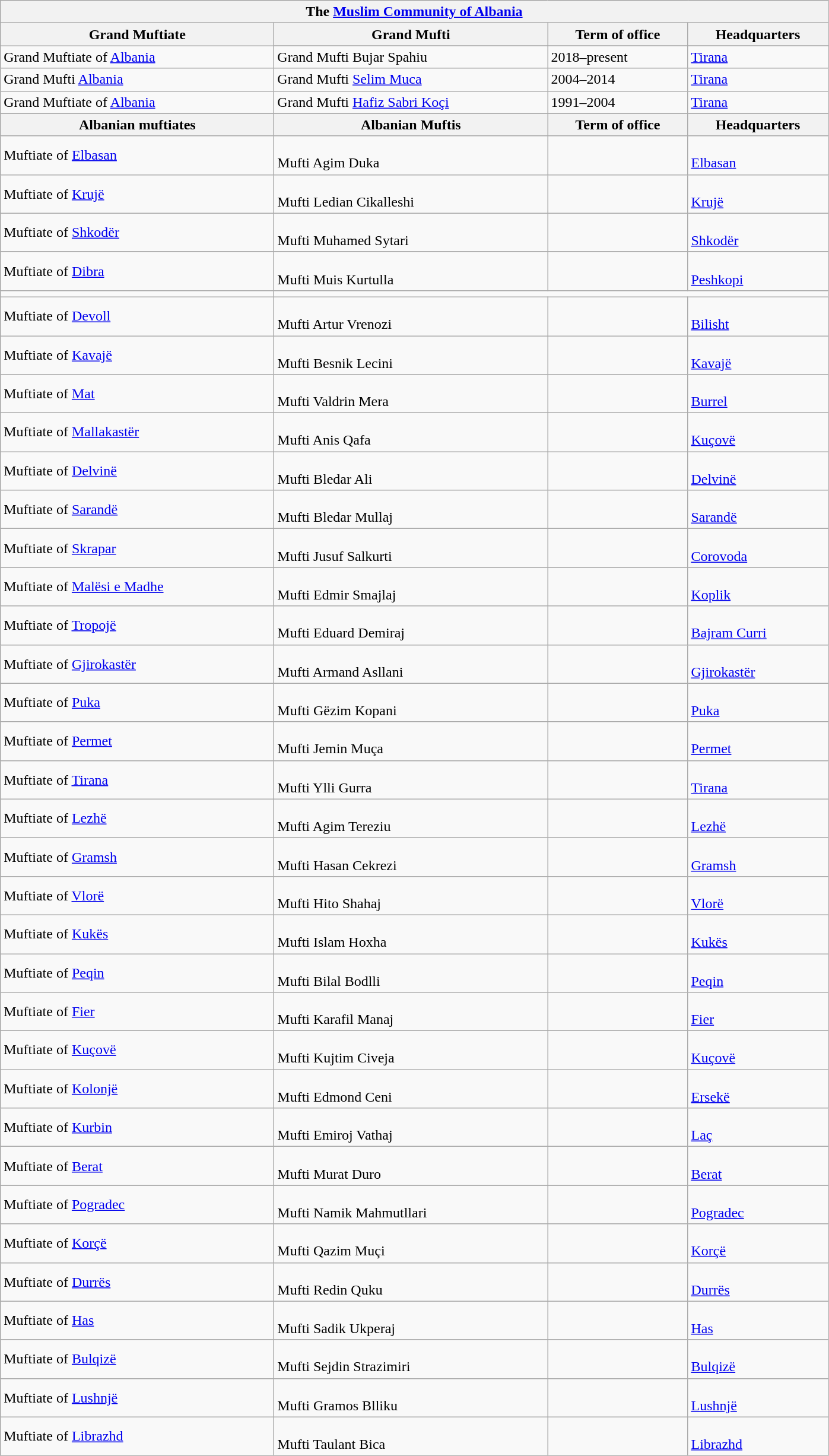<table class=wikitable>
<tr>
<th colspan=4>The <a href='#'>Muslim Community of Albania</a></th>
</tr>
<tr>
<th scope="row"  width="300">Grand Muftiate</th>
<th scope="row"  width="300">Grand Mufti</th>
<th scope="row"  width="150">Term of office</th>
<th scope="row"  width="150">Headquarters</th>
</tr>
<tr>
<td rowspan= "2">Grand Muftiate of <a href='#'>Albania</a></td>
</tr>
<tr>
<td>Grand Mufti Bujar Spahiu</td>
<td>2018–present</td>
<td><a href='#'>Tirana</a></td>
</tr>
<tr>
<td>Grand Mufti <a href='#'>Albania</a></td>
<td>Grand Mufti <a href='#'>Selim Muca</a></td>
<td>2004–2014</td>
<td><a href='#'>Tirana</a></td>
</tr>
<tr>
<td>Grand Muftiate of <a href='#'>Albania</a></td>
<td>Grand Mufti <a href='#'>Hafiz Sabri Koçi</a></td>
<td>1991–2004</td>
<td><a href='#'>Tirana</a></td>
</tr>
<tr>
<th scope="row"  width="300">Albanian muftiates</th>
<th scope="row"  width="300">Albanian Muftis</th>
<th scope="row"  width="150">Term of office</th>
<th scope="row"  width="150">Headquarters</th>
</tr>
<tr>
<td>Muftiate of <a href='#'>Elbasan</a></td>
<td><br>Mufti Agim Duka</td>
<td></td>
<td><br><a href='#'>Elbasan</a></td>
</tr>
<tr>
<td>Muftiate of <a href='#'>Krujë</a></td>
<td><br>Mufti Ledian Cikalleshi</td>
<td></td>
<td><br><a href='#'>Krujë</a></td>
</tr>
<tr>
<td>Muftiate of <a href='#'>Shkodër</a></td>
<td><br>Mufti Muhamed Sytari</td>
<td></td>
<td><br><a href='#'>Shkodër</a></td>
</tr>
<tr>
<td>Muftiate of <a href='#'>Dibra</a></td>
<td><br>Mufti Muis Kurtulla</td>
<td></td>
<td><br><a href='#'>Peshkopi</a></td>
</tr>
<tr>
<td></td>
</tr>
<tr>
<td>Muftiate of <a href='#'>Devoll</a></td>
<td><br>Mufti Artur Vrenozi</td>
<td></td>
<td><br><a href='#'>Bilisht</a></td>
</tr>
<tr>
<td>Muftiate of <a href='#'>Kavajë</a></td>
<td><br>Mufti Besnik Lecini</td>
<td></td>
<td><br><a href='#'>Kavajë</a></td>
</tr>
<tr>
<td>Muftiate of <a href='#'>Mat</a></td>
<td><br>Mufti Valdrin Mera</td>
<td></td>
<td><br><a href='#'>Burrel</a></td>
</tr>
<tr>
<td>Muftiate of <a href='#'>Mallakastër</a></td>
<td><br>Mufti Anis Qafa</td>
<td></td>
<td><br><a href='#'>Kuçovë</a></td>
</tr>
<tr>
<td>Muftiate of <a href='#'>Delvinë</a></td>
<td><br>Mufti Bledar Ali</td>
<td></td>
<td><br><a href='#'>Delvinë</a></td>
</tr>
<tr>
<td>Muftiate of <a href='#'>Sarandë</a></td>
<td><br>Mufti Bledar Mullaj</td>
<td></td>
<td><br><a href='#'>Sarandë</a></td>
</tr>
<tr>
<td>Muftiate of <a href='#'>Skrapar</a></td>
<td><br>Mufti Jusuf Salkurti</td>
<td></td>
<td><br><a href='#'>Corovoda</a></td>
</tr>
<tr>
<td>Muftiate of <a href='#'>Malësi e Madhe</a></td>
<td><br>Mufti Edmir Smajlaj</td>
<td></td>
<td><br><a href='#'>Koplik</a></td>
</tr>
<tr>
<td>Muftiate of <a href='#'>Tropojë</a></td>
<td><br>Mufti Eduard Demiraj</td>
<td></td>
<td><br><a href='#'>Bajram Curri</a></td>
</tr>
<tr>
<td>Muftiate of <a href='#'>Gjirokastër</a></td>
<td><br>Mufti Armand Asllani</td>
<td></td>
<td><br><a href='#'>Gjirokastër</a></td>
</tr>
<tr>
<td>Muftiate of <a href='#'>Puka</a></td>
<td><br>Mufti Gëzim Kopani</td>
<td></td>
<td><br><a href='#'>Puka</a></td>
</tr>
<tr>
<td>Muftiate of <a href='#'>Permet</a></td>
<td><br>Mufti Jemin Muça</td>
<td></td>
<td><br><a href='#'>Permet</a></td>
</tr>
<tr>
<td>Muftiate of <a href='#'>Tirana</a></td>
<td><br>Mufti Ylli Gurra</td>
<td></td>
<td><br><a href='#'>Tirana</a></td>
</tr>
<tr>
<td>Muftiate of <a href='#'>Lezhë</a></td>
<td><br>Mufti Agim Tereziu</td>
<td></td>
<td><br><a href='#'>Lezhë</a></td>
</tr>
<tr>
<td>Muftiate of <a href='#'>Gramsh</a></td>
<td><br>Mufti Hasan Cekrezi</td>
<td></td>
<td><br><a href='#'>Gramsh</a></td>
</tr>
<tr>
<td>Muftiate of <a href='#'>Vlorë</a></td>
<td><br>Mufti Hito Shahaj</td>
<td></td>
<td><br><a href='#'>Vlorë</a></td>
</tr>
<tr>
<td>Muftiate of <a href='#'>Kukës</a></td>
<td><br>Mufti Islam Hoxha</td>
<td></td>
<td><br><a href='#'>Kukës</a></td>
</tr>
<tr>
<td>Muftiate of <a href='#'>Peqin</a></td>
<td><br>Mufti Bilal Bodlli</td>
<td></td>
<td><br><a href='#'>Peqin</a></td>
</tr>
<tr>
<td>Muftiate of <a href='#'>Fier</a></td>
<td><br>Mufti Karafil Manaj</td>
<td></td>
<td><br><a href='#'>Fier</a></td>
</tr>
<tr>
<td>Muftiate of <a href='#'>Kuçovë</a></td>
<td><br>Mufti Kujtim Civeja</td>
<td></td>
<td><br><a href='#'>Kuçovë</a></td>
</tr>
<tr>
<td>Muftiate of <a href='#'>Kolonjë</a></td>
<td><br>Mufti Edmond Ceni</td>
<td></td>
<td><br><a href='#'>Ersekë</a></td>
</tr>
<tr>
<td>Muftiate of <a href='#'>Kurbin</a></td>
<td><br>Mufti Emiroj Vathaj</td>
<td></td>
<td><br><a href='#'>Laç</a></td>
</tr>
<tr>
<td>Muftiate of <a href='#'>Berat</a></td>
<td><br>Mufti Murat Duro</td>
<td></td>
<td><br><a href='#'>Berat</a></td>
</tr>
<tr>
<td>Muftiate of <a href='#'>Pogradec</a></td>
<td><br>Mufti Namik Mahmutllari</td>
<td></td>
<td><br><a href='#'>Pogradec</a></td>
</tr>
<tr>
<td>Muftiate of <a href='#'>Korçë</a></td>
<td><br>Mufti Qazim Muçi</td>
<td></td>
<td><br><a href='#'>Korçë</a></td>
</tr>
<tr>
<td>Muftiate of <a href='#'>Durrës</a></td>
<td><br>Mufti Redin Quku</td>
<td></td>
<td><br><a href='#'>Durrës</a></td>
</tr>
<tr>
<td>Muftiate of <a href='#'>Has</a></td>
<td><br>Mufti Sadik Ukperaj</td>
<td></td>
<td><br><a href='#'>Has</a></td>
</tr>
<tr>
<td>Muftiate of <a href='#'>Bulqizë</a></td>
<td><br>Mufti Sejdin Strazimiri</td>
<td></td>
<td><br><a href='#'>Bulqizë</a></td>
</tr>
<tr>
<td>Muftiate of <a href='#'>Lushnjë</a></td>
<td><br>Mufti Gramos Blliku</td>
<td></td>
<td><br><a href='#'>Lushnjë</a></td>
</tr>
<tr>
<td>Muftiate of <a href='#'>Librazhd</a></td>
<td><br>Mufti Taulant Bica</td>
<td></td>
<td><br><a href='#'>Librazhd</a></td>
</tr>
</table>
